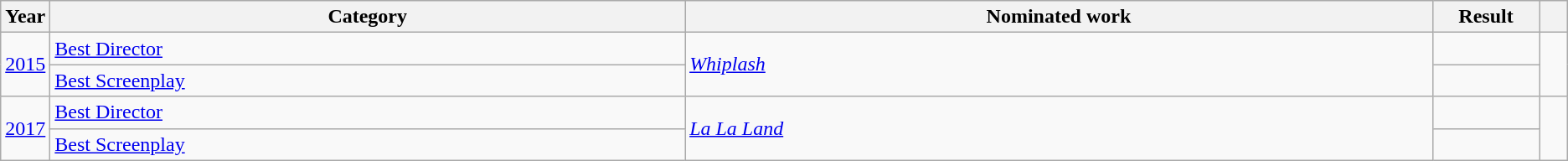<table class=wikitable>
<tr>
<th scope="col" style="width:1em;">Year</th>
<th scope="col" style="width:33em;">Category</th>
<th scope="col" style="width:39em;">Nominated work</th>
<th scope="col" style="width:5em;">Result</th>
<th scope="col" style="width:1em;"></th>
</tr>
<tr>
<td rowspan="2"><a href='#'>2015</a></td>
<td><a href='#'>Best Director</a></td>
<td rowspan="2"><em><a href='#'>Whiplash</a></em></td>
<td></td>
<td rowspan="2"></td>
</tr>
<tr>
<td><a href='#'>Best Screenplay</a></td>
<td></td>
</tr>
<tr>
<td rowspan="2"><a href='#'>2017</a></td>
<td><a href='#'>Best Director</a></td>
<td rowspan="2"><em><a href='#'>La La Land</a></em></td>
<td></td>
<td rowspan="2"></td>
</tr>
<tr>
<td><a href='#'>Best Screenplay</a></td>
<td></td>
</tr>
</table>
